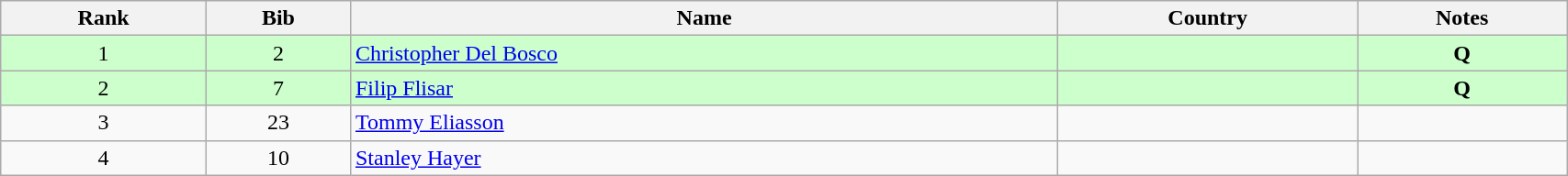<table class="wikitable" style="text-align:center;" width=90%>
<tr>
<th>Rank</th>
<th>Bib</th>
<th>Name</th>
<th>Country</th>
<th>Notes</th>
</tr>
<tr bgcolor="#ccffcc">
<td>1</td>
<td>2</td>
<td align=left><a href='#'>Christopher Del Bosco</a></td>
<td align=left></td>
<td><strong>Q</strong></td>
</tr>
<tr bgcolor="#ccffcc">
<td>2</td>
<td>7</td>
<td align=left><a href='#'>Filip Flisar</a></td>
<td align=left></td>
<td><strong>Q</strong></td>
</tr>
<tr>
<td>3</td>
<td>23</td>
<td align=left><a href='#'>Tommy Eliasson</a></td>
<td align=left></td>
<td></td>
</tr>
<tr>
<td>4</td>
<td>10</td>
<td align=left><a href='#'>Stanley Hayer</a></td>
<td align=left></td>
<td></td>
</tr>
</table>
